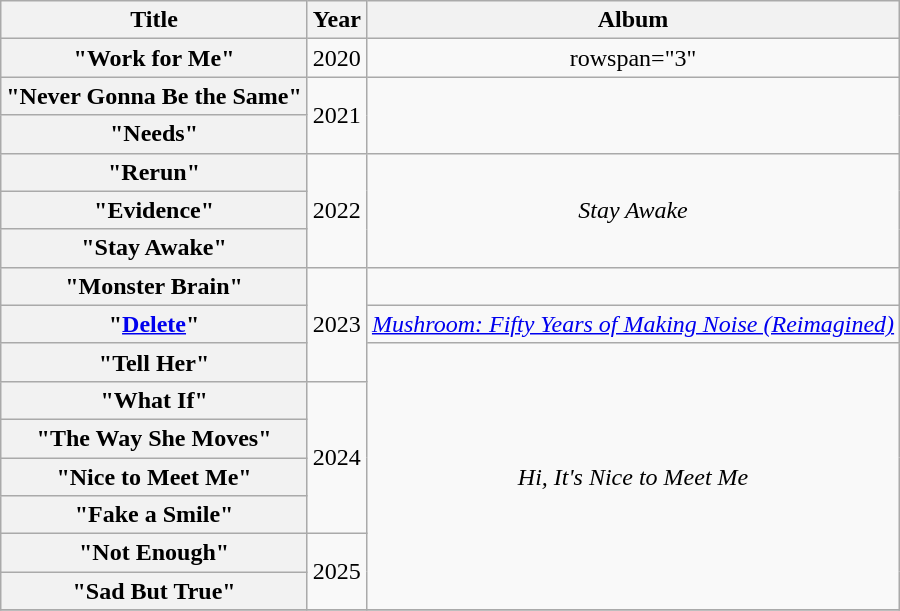<table class="wikitable plainrowheaders" style="text-align:center;">
<tr>
<th scope="col">Title</th>
<th scope="col">Year</th>
<th scope="col">Album</th>
</tr>
<tr>
<th scope="row">"Work for Me"</th>
<td>2020</td>
<td>rowspan="3" </td>
</tr>
<tr>
<th scope="row">"Never Gonna Be the Same"</th>
<td rowspan="2">2021</td>
</tr>
<tr>
<th scope="row">"Needs"</th>
</tr>
<tr>
<th scope="row">"Rerun"</th>
<td rowspan="3">2022</td>
<td rowspan="3"><em>Stay Awake</em></td>
</tr>
<tr>
<th scope="row">"Evidence"</th>
</tr>
<tr>
<th scope="row">"Stay Awake"</th>
</tr>
<tr>
<th scope="row">"Monster Brain"</th>
<td rowspan="3">2023</td>
<td></td>
</tr>
<tr>
<th scope="row">"<a href='#'>Delete</a>"<br></th>
<td><em><a href='#'>Mushroom: Fifty Years of Making Noise (Reimagined)</a></em></td>
</tr>
<tr>
<th scope="row">"Tell Her"</th>
<td rowspan="7"><em>Hi, It's Nice to Meet Me</em></td>
</tr>
<tr>
<th scope="row">"What If"</th>
<td rowspan="4">2024</td>
</tr>
<tr>
<th scope="row">"The Way She Moves"</th>
</tr>
<tr>
<th scope="row">"Nice to Meet Me"</th>
</tr>
<tr>
<th scope="row">"Fake a Smile"</th>
</tr>
<tr>
<th scope="row">"Not Enough"</th>
<td rowspan="2">2025</td>
</tr>
<tr>
<th scope="row">"Sad But True"</th>
</tr>
<tr>
</tr>
</table>
